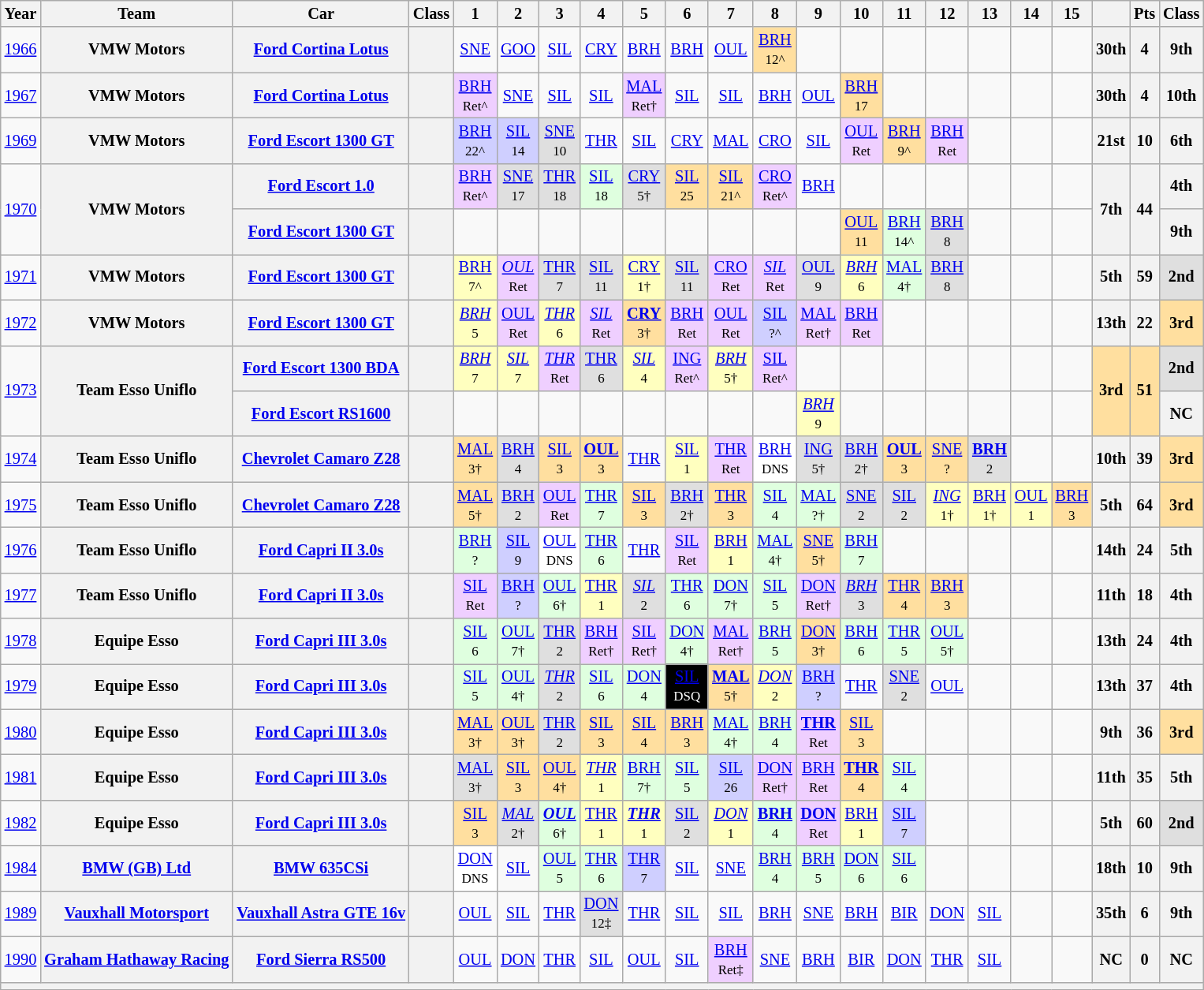<table class="wikitable" style="text-align:center; font-size:85%">
<tr>
<th>Year</th>
<th>Team</th>
<th>Car</th>
<th>Class</th>
<th>1</th>
<th>2</th>
<th>3</th>
<th>4</th>
<th>5</th>
<th>6</th>
<th>7</th>
<th>8</th>
<th>9</th>
<th>10</th>
<th>11</th>
<th>12</th>
<th>13</th>
<th>14</th>
<th>15</th>
<th></th>
<th>Pts</th>
<th>Class</th>
</tr>
<tr>
<td><a href='#'>1966</a></td>
<th>VMW Motors</th>
<th><a href='#'>Ford Cortina Lotus</a></th>
<th><span></span></th>
<td><a href='#'>SNE</a></td>
<td><a href='#'>GOO</a></td>
<td><a href='#'>SIL</a></td>
<td><a href='#'>CRY</a></td>
<td><a href='#'>BRH</a></td>
<td><a href='#'>BRH</a></td>
<td><a href='#'>OUL</a></td>
<td style="background:#FFDF9F;"><a href='#'>BRH</a><br><small>12^</small></td>
<td></td>
<td></td>
<td></td>
<td></td>
<td></td>
<td></td>
<td></td>
<th>30th</th>
<th>4</th>
<th>9th</th>
</tr>
<tr>
<td><a href='#'>1967</a></td>
<th>VMW Motors</th>
<th><a href='#'>Ford Cortina Lotus</a></th>
<th><span></span></th>
<td style="background:#EFCFFF;"><a href='#'>BRH</a><br><small>Ret^</small></td>
<td><a href='#'>SNE</a></td>
<td><a href='#'>SIL</a></td>
<td><a href='#'>SIL</a></td>
<td style="background:#EFCFFF;"><a href='#'>MAL</a><br><small>Ret†</small></td>
<td><a href='#'>SIL</a></td>
<td><a href='#'>SIL</a></td>
<td><a href='#'>BRH</a></td>
<td><a href='#'>OUL</a></td>
<td style="background:#FFDF9F;"><a href='#'>BRH</a><br><small>17</small></td>
<td></td>
<td></td>
<td></td>
<td></td>
<td></td>
<th>30th</th>
<th>4</th>
<th>10th</th>
</tr>
<tr>
<td><a href='#'>1969</a></td>
<th>VMW Motors</th>
<th><a href='#'>Ford Escort 1300 GT</a></th>
<th><span></span></th>
<td style="background:#CFCFFF;"><a href='#'>BRH</a><br><small>22^</small></td>
<td style="background:#CFCFFF;"><a href='#'>SIL</a><br><small>14</small></td>
<td style="background:#DFDFDF;"><a href='#'>SNE</a><br><small>10</small></td>
<td><a href='#'>THR</a></td>
<td><a href='#'>SIL</a></td>
<td><a href='#'>CRY</a></td>
<td><a href='#'>MAL</a></td>
<td><a href='#'>CRO</a></td>
<td><a href='#'>SIL</a></td>
<td style="background:#EFCFFF;"><a href='#'>OUL</a><br><small>Ret</small></td>
<td style="background:#FFDF9F;"><a href='#'>BRH</a><br><small>9^</small></td>
<td style="background:#EFCFFF;"><a href='#'>BRH</a><br><small>Ret</small></td>
<td></td>
<td></td>
<td></td>
<th>21st</th>
<th>10</th>
<th>6th</th>
</tr>
<tr>
<td rowspan=2><a href='#'>1970</a></td>
<th rowspan=2>VMW Motors</th>
<th><a href='#'>Ford Escort 1.0</a></th>
<th><span></span></th>
<td style="background:#EFCFFF;"><a href='#'>BRH</a><br><small>Ret^</small></td>
<td style="background:#DFDFDF;"><a href='#'>SNE</a><br><small>17</small></td>
<td style="background:#DFDFDF;"><a href='#'>THR</a><br><small>18</small></td>
<td style="background:#DFFFDF;"><a href='#'>SIL</a><br><small>18</small></td>
<td style="background:#DFDFDF;"><a href='#'>CRY</a><br><small>5†</small></td>
<td style="background:#FFDF9F;"><a href='#'>SIL</a><br><small>25</small></td>
<td style="background:#FFDF9F;"><a href='#'>SIL</a><br><small>21^</small></td>
<td style="background:#EFCFFF;"><a href='#'>CRO</a><br><small>Ret^</small></td>
<td><a href='#'>BRH</a></td>
<td></td>
<td></td>
<td></td>
<td></td>
<td></td>
<td></td>
<th rowspan=2>7th</th>
<th rowspan=2>44</th>
<th>4th</th>
</tr>
<tr>
<th><a href='#'>Ford Escort 1300 GT</a></th>
<th><span></span></th>
<td></td>
<td></td>
<td></td>
<td></td>
<td></td>
<td></td>
<td></td>
<td></td>
<td></td>
<td style="background:#FFDF9F;"><a href='#'>OUL</a><br><small>11</small></td>
<td style="background:#DFFFDF;"><a href='#'>BRH</a><br><small>14^</small></td>
<td style="background:#DFDFDF;"><a href='#'>BRH</a><br><small>8</small></td>
<td></td>
<td></td>
<td></td>
<th>9th</th>
</tr>
<tr>
<td><a href='#'>1971</a></td>
<th>VMW Motors</th>
<th><a href='#'>Ford Escort 1300 GT</a></th>
<th><span></span></th>
<td style="background:#FFFFBF;"><a href='#'>BRH</a><br><small>7^</small></td>
<td style="background:#EFCFFF;"><em><a href='#'>OUL</a></em><br><small>Ret</small></td>
<td style="background:#DFDFDF;"><a href='#'>THR</a><br><small>7</small></td>
<td style="background:#DFDFDF;"><a href='#'>SIL</a><br><small>11</small></td>
<td style="background:#FFFFBF;"><a href='#'>CRY</a><br><small>1†</small></td>
<td style="background:#DFDFDF;"><a href='#'>SIL</a><br><small>11</small></td>
<td style="background:#EFCFFF;"><a href='#'>CRO</a><br><small>Ret</small></td>
<td style="background:#EFCFFF;"><em><a href='#'>SIL</a></em><br><small>Ret</small></td>
<td style="background:#DFDFDF;"><a href='#'>OUL</a><br><small>9</small></td>
<td style="background:#FFFFBF;"><em><a href='#'>BRH</a></em><br><small>6</small></td>
<td style="background:#DFFFDF;"><a href='#'>MAL</a><br><small>4†</small></td>
<td style="background:#DFDFDF;"><a href='#'>BRH</a><br><small>8</small></td>
<td></td>
<td></td>
<td></td>
<th>5th</th>
<th>59</th>
<td style="background:#DFDFDF;"><strong>2nd</strong></td>
</tr>
<tr>
<td><a href='#'>1972</a></td>
<th>VMW Motors</th>
<th><a href='#'>Ford Escort 1300 GT</a></th>
<th><span></span></th>
<td style="background:#FFFFBF;"><em><a href='#'>BRH</a></em><br><small>5</small></td>
<td style="background:#EFCFFF;"><a href='#'>OUL</a><br><small>Ret</small></td>
<td style="background:#FFFFBF;"><em><a href='#'>THR</a></em><br><small>6</small></td>
<td style="background:#EFCFFF;"><em><a href='#'>SIL</a></em><br><small>Ret</small></td>
<td style="background:#FFDF9F;"><strong><a href='#'>CRY</a></strong><br><small>3†</small></td>
<td style="background:#EFCFFF;"><a href='#'>BRH</a><br><small>Ret</small></td>
<td style="background:#EFCFFF;"><a href='#'>OUL</a><br><small>Ret</small></td>
<td style="background:#CFCFFF;"><a href='#'>SIL</a><br><small>?^</small></td>
<td style="background:#EFCFFF;"><a href='#'>MAL</a><br><small>Ret†</small></td>
<td style="background:#EFCFFF;"><a href='#'>BRH</a><br><small>Ret</small></td>
<td></td>
<td></td>
<td></td>
<td></td>
<td></td>
<th>13th</th>
<th>22</th>
<td style="background:#FFDF9F;"><strong>3rd</strong></td>
</tr>
<tr>
<td rowspan=2><a href='#'>1973</a></td>
<th rowspan=2>Team Esso Uniflo</th>
<th><a href='#'>Ford Escort 1300 BDA</a></th>
<th><span></span></th>
<td style="background:#FFFFBF;"><em><a href='#'>BRH</a></em><br><small>7</small></td>
<td style="background:#FFFFBF;"><em><a href='#'>SIL</a></em><br><small>7</small></td>
<td style="background:#EFCFFF;"><em><a href='#'>THR</a></em><br><small>Ret</small></td>
<td style="background:#DFDFDF;"><a href='#'>THR</a><br><small>6</small></td>
<td style="background:#FFFFBF;"><em><a href='#'>SIL</a></em><br><small>4</small></td>
<td style="background:#EFCFFF;"><a href='#'>ING</a><br><small>Ret^</small></td>
<td style="background:#FFFFBF;"><em><a href='#'>BRH</a></em><br><small>5†</small></td>
<td style="background:#EFCFFF;"><a href='#'>SIL</a><br><small>Ret^</small></td>
<td></td>
<td></td>
<td></td>
<td></td>
<td></td>
<td></td>
<td></td>
<td rowspan=2 style="background:#FFDF9F;"><strong>3rd</strong></td>
<td rowspan=2 style="background:#FFDF9F;"><strong>51</strong></td>
<td style="background:#DFDFDF;"><strong>2nd</strong></td>
</tr>
<tr>
<th><a href='#'>Ford Escort RS1600</a></th>
<th><span></span></th>
<td></td>
<td></td>
<td></td>
<td></td>
<td></td>
<td></td>
<td></td>
<td></td>
<td style="background:#FFFFBF;"><em><a href='#'>BRH</a></em><br><small>9</small></td>
<td></td>
<td></td>
<td></td>
<td></td>
<td></td>
<td></td>
<th>NC</th>
</tr>
<tr>
<td><a href='#'>1974</a></td>
<th>Team Esso Uniflo</th>
<th><a href='#'>Chevrolet Camaro Z28</a></th>
<th><span></span></th>
<td style="background:#FFDF9F;"><a href='#'>MAL</a><br><small>3†</small></td>
<td style="background:#DFDFDF;"><a href='#'>BRH</a><br><small>4</small></td>
<td style="background:#FFDF9F;"><a href='#'>SIL</a><br><small>3</small></td>
<td style="background:#FFDF9F;"><strong><a href='#'>OUL</a></strong><br><small>3</small></td>
<td><a href='#'>THR</a></td>
<td style="background:#FFFFBF;"><a href='#'>SIL</a><br><small>1</small></td>
<td style="background:#EFCFFF;"><a href='#'>THR</a><br><small>Ret</small></td>
<td style="background:#FFFFFF;"><a href='#'>BRH</a><br><small>DNS</small></td>
<td style="background:#DFDFDF;"><a href='#'>ING</a><br><small>5†</small></td>
<td style="background:#DFDFDF;"><a href='#'>BRH</a><br><small>2†</small></td>
<td style="background:#FFDF9F;"><strong><a href='#'>OUL</a></strong><br><small>3</small></td>
<td style="background:#FFDF9F;"><a href='#'>SNE</a><br><small>?</small></td>
<td style="background:#DFDFDF;"><strong><a href='#'>BRH</a></strong><br><small>2</small></td>
<td></td>
<td></td>
<th>10th</th>
<th>39</th>
<td style="background:#FFDF9F;"><strong>3rd</strong></td>
</tr>
<tr>
<td><a href='#'>1975</a></td>
<th>Team Esso Uniflo</th>
<th><a href='#'>Chevrolet Camaro Z28</a></th>
<th><span></span></th>
<td style="background:#FFDF9F;"><a href='#'>MAL</a><br><small>5†</small></td>
<td style="background:#DFDFDF;"><a href='#'>BRH</a><br><small>2</small></td>
<td style="background:#EFCFFF;"><a href='#'>OUL</a><br><small>Ret</small></td>
<td style="background:#DFFFDF;"><a href='#'>THR</a><br><small>7</small></td>
<td style="background:#FFDF9F;"><a href='#'>SIL</a><br><small>3</small></td>
<td style="background:#DFDFDF;"><a href='#'>BRH</a><br><small>2†</small></td>
<td style="background:#FFDF9F;"><a href='#'>THR</a><br><small>3</small></td>
<td style="background:#DFFFDF;"><a href='#'>SIL</a><br><small>4</small></td>
<td style="background:#DFFFDF;"><a href='#'>MAL</a><br><small>?†</small></td>
<td style="background:#DFDFDF;"><a href='#'>SNE</a><br><small>2</small></td>
<td style="background:#DFDFDF;"><a href='#'>SIL</a><br><small>2</small></td>
<td style="background:#FFFFBF;"><em><a href='#'>ING</a></em><br><small>1†</small></td>
<td style="background:#FFFFBF;"><a href='#'>BRH</a><br><small>1†</small></td>
<td style="background:#FFFFBF;"><a href='#'>OUL</a><br><small>1</small></td>
<td style="background:#FFDF9F;"><a href='#'>BRH</a><br><small>3</small></td>
<th>5th</th>
<th>64</th>
<td style="background:#FFDF9F;"><strong>3rd</strong></td>
</tr>
<tr>
<td><a href='#'>1976</a></td>
<th>Team Esso Uniflo</th>
<th><a href='#'>Ford Capri II 3.0s</a></th>
<th><span></span></th>
<td style="background:#DFFFDF;"><a href='#'>BRH</a><br><small>?</small></td>
<td style="background:#CFCFFF;"><a href='#'>SIL</a><br><small>9</small></td>
<td style="background:#FFFFFF;"><a href='#'>OUL</a><br><small>DNS</small></td>
<td style="background:#DFFFDF;"><a href='#'>THR</a><br><small>6</small></td>
<td><a href='#'>THR</a></td>
<td style="background:#EFCFFF;"><a href='#'>SIL</a><br><small>Ret</small></td>
<td style="background:#FFFFBF;"><a href='#'>BRH</a><br><small>1</small></td>
<td style="background:#DFFFDF;"><a href='#'>MAL</a><br><small>4†</small></td>
<td style="background:#FFDF9F;"><a href='#'>SNE</a><br><small>5†</small></td>
<td style="background:#DFFFDF;"><a href='#'>BRH</a><br><small>7</small></td>
<td></td>
<td></td>
<td></td>
<td></td>
<td></td>
<th>14th</th>
<th>24</th>
<th>5th</th>
</tr>
<tr>
<td><a href='#'>1977</a></td>
<th>Team Esso Uniflo</th>
<th><a href='#'>Ford Capri II 3.0s</a></th>
<th><span></span></th>
<td style="background:#EFCFFF;"><a href='#'>SIL</a><br><small>Ret</small></td>
<td style="background:#CFCFFF;"><a href='#'>BRH</a><br><small>?</small></td>
<td style="background:#DFFFDF;"><a href='#'>OUL</a><br><small>6†</small></td>
<td style="background:#FFFFBF;"><a href='#'>THR</a><br><small>1</small></td>
<td style="background:#DFDFDF;"><em><a href='#'>SIL</a></em><br><small>2</small></td>
<td style="background:#DFFFDF;"><a href='#'>THR</a><br><small>6</small></td>
<td style="background:#DFFFDF;"><a href='#'>DON</a><br><small>7†</small></td>
<td style="background:#DFFFDF;"><a href='#'>SIL</a><br><small>5</small></td>
<td style="background:#EFCFFF;"><a href='#'>DON</a><br><small>Ret†</small></td>
<td style="background:#DFDFDF;"><em><a href='#'>BRH</a></em><br><small>3</small></td>
<td style="background:#FFDF9F;"><a href='#'>THR</a><br><small>4</small></td>
<td style="background:#FFDF9F;"><a href='#'>BRH</a><br><small>3</small></td>
<td></td>
<td></td>
<td></td>
<th>11th</th>
<th>18</th>
<th>4th</th>
</tr>
<tr>
<td><a href='#'>1978</a></td>
<th>Equipe Esso</th>
<th><a href='#'>Ford Capri III 3.0s</a></th>
<th><span></span></th>
<td style="background:#DFFFDF;"><a href='#'>SIL</a><br><small>6</small></td>
<td style="background:#DFFFDF;"><a href='#'>OUL</a><br><small>7†</small></td>
<td style="background:#DFDFDF;"><a href='#'>THR</a><br><small>2</small></td>
<td style="background:#EFCFFF;"><a href='#'>BRH</a><br><small>Ret†</small></td>
<td style="background:#EFCFFF;"><a href='#'>SIL</a><br><small>Ret†</small></td>
<td style="background:#DFFFDF;"><a href='#'>DON</a><br><small>4†</small></td>
<td style="background:#EFCFFF;"><a href='#'>MAL</a><br><small>Ret†</small></td>
<td style="background:#DFFFDF;"><a href='#'>BRH</a><br><small>5</small></td>
<td style="background:#FFDF9F;"><a href='#'>DON</a><br><small>3†</small></td>
<td style="background:#DFFFDF;"><a href='#'>BRH</a><br><small>6</small></td>
<td style="background:#DFFFDF;"><a href='#'>THR</a><br><small>5</small></td>
<td style="background:#DFFFDF;"><a href='#'>OUL</a><br><small>5†</small></td>
<td></td>
<td></td>
<td></td>
<th>13th</th>
<th>24</th>
<th>4th</th>
</tr>
<tr>
<td><a href='#'>1979</a></td>
<th>Equipe Esso</th>
<th><a href='#'>Ford Capri III 3.0s</a></th>
<th><span></span></th>
<td style="background:#DFFFDF;"><a href='#'>SIL</a><br><small>5</small></td>
<td style="background:#DFFFDF;"><a href='#'>OUL</a><br><small>4†</small></td>
<td style="background:#DFDFDF;"><em><a href='#'>THR</a></em><br><small>2</small></td>
<td style="background:#DFFFDF;"><a href='#'>SIL</a><br><small>6</small></td>
<td style="background:#DFFFDF;"><a href='#'>DON</a><br><small>4</small></td>
<td style="background:#000000; color:white"><a href='#'><span>SIL</span></a><br><small>DSQ</small></td>
<td style="background:#FFDF9F;"><strong><a href='#'>MAL</a></strong><br><small>5†</small></td>
<td style="background:#FFFFBF;"><em><a href='#'>DON</a></em><br><small>2</small></td>
<td style="background:#CFCFFF;"><a href='#'>BRH</a><br><small>?</small></td>
<td><a href='#'>THR</a></td>
<td style="background:#DFDFDF;"><a href='#'>SNE</a><br><small>2</small></td>
<td><a href='#'>OUL</a></td>
<td></td>
<td></td>
<td></td>
<th>13th</th>
<th>37</th>
<th>4th</th>
</tr>
<tr>
<td><a href='#'>1980</a></td>
<th>Equipe Esso</th>
<th><a href='#'>Ford Capri III 3.0s</a></th>
<th><span></span></th>
<td style="background:#FFDF9F;"><a href='#'>MAL</a><br><small>3†</small></td>
<td style="background:#FFDF9F;"><a href='#'>OUL</a><br><small>3†</small></td>
<td style="background:#DFDFDF;"><a href='#'>THR</a><br><small>2</small></td>
<td style="background:#FFDF9F;"><a href='#'>SIL</a><br><small>3</small></td>
<td style="background:#FFDF9F;"><a href='#'>SIL</a><br><small>4</small></td>
<td style="background:#FFDF9F;"><a href='#'>BRH</a><br><small>3</small></td>
<td style="background:#DFFFDF;"><a href='#'>MAL</a><br><small>4†</small></td>
<td style="background:#DFFFDF;"><a href='#'>BRH</a><br><small>4</small></td>
<td style="background:#EFCFFF;"><strong><a href='#'>THR</a></strong><br><small>Ret</small></td>
<td style="background:#FFDF9F;"><a href='#'>SIL</a><br><small>3</small></td>
<td></td>
<td></td>
<td></td>
<td></td>
<td></td>
<th>9th</th>
<th>36</th>
<td style="background:#FFDF9F;"><strong>3rd</strong></td>
</tr>
<tr>
<td><a href='#'>1981</a></td>
<th>Equipe Esso</th>
<th><a href='#'>Ford Capri III 3.0s</a></th>
<th><span></span></th>
<td style="background:#DFDFDF;"><a href='#'>MAL</a><br><small>3†</small></td>
<td style="background:#FFDF9F;"><a href='#'>SIL</a><br><small>3</small></td>
<td style="background:#FFDF9F;"><a href='#'>OUL</a><br><small>4†</small></td>
<td style="background:#FFFFBF;"><em><a href='#'>THR</a></em><br><small>1</small></td>
<td style="background:#DFFFDF;"><a href='#'>BRH</a><br><small>7†</small></td>
<td style="background:#DFFFDF;"><a href='#'>SIL</a><br><small>5</small></td>
<td style="background:#CFCFFF;"><a href='#'>SIL</a><br><small>26</small></td>
<td style="background:#EFCFFF;"><a href='#'>DON</a><br><small>Ret†</small></td>
<td style="background:#EFCFFF;"><a href='#'>BRH</a><br><small>Ret</small></td>
<td style="background:#FFDF9F;"><strong><a href='#'>THR</a></strong><br><small>4</small></td>
<td style="background:#DFFFDF;"><a href='#'>SIL</a><br><small>4</small></td>
<td></td>
<td></td>
<td></td>
<td></td>
<th>11th</th>
<th>35</th>
<th>5th</th>
</tr>
<tr>
<td><a href='#'>1982</a></td>
<th>Equipe Esso</th>
<th><a href='#'>Ford Capri III 3.0s</a></th>
<th><span></span></th>
<td style="background:#FFDF9F;"><a href='#'>SIL</a><br><small>3</small></td>
<td style="background:#DFDFDF;"><em><a href='#'>MAL</a></em><br><small>2†</small></td>
<td style="background:#DFFFDF;"><strong><em><a href='#'>OUL</a></em></strong><br><small>6†</small></td>
<td style="background:#FFFFBF;"><a href='#'>THR</a><br><small>1</small></td>
<td style="background:#FFFFBF;"><strong><em><a href='#'>THR</a></em></strong><br><small>1</small></td>
<td style="background:#DFDFDF;"><a href='#'>SIL</a><br><small>2</small></td>
<td style="background:#FFFFBF;"><em><a href='#'>DON</a></em><br><small>1</small></td>
<td style="background:#DFFFDF;"><strong><a href='#'>BRH</a></strong><br><small>4</small></td>
<td style="background:#EFCFFF;"><strong><a href='#'>DON</a></strong><br><small>Ret</small></td>
<td style="background:#FFFFBF;"><a href='#'>BRH</a><br><small>1</small></td>
<td style="background:#CFCFFF;"><a href='#'>SIL</a><br><small>7</small></td>
<td></td>
<td></td>
<td></td>
<td></td>
<th>5th</th>
<th>60</th>
<td style="background:#DFDFDF;"><strong>2nd</strong></td>
</tr>
<tr>
<td><a href='#'>1984</a></td>
<th><a href='#'>BMW (GB) Ltd</a></th>
<th><a href='#'>BMW 635CSi</a></th>
<th><span></span></th>
<td style="background:#FFFFFF;"><a href='#'>DON</a><br><small>DNS</small></td>
<td><a href='#'>SIL</a></td>
<td style="background:#DFFFDF;"><a href='#'>OUL</a><br><small>5</small></td>
<td style="background:#DFFFDF;"><a href='#'>THR</a><br><small>6</small></td>
<td style="background:#CFCFFF;"><a href='#'>THR</a><br><small>7</small></td>
<td><a href='#'>SIL</a></td>
<td><a href='#'>SNE</a></td>
<td style="background:#DFFFDF;"><a href='#'>BRH</a><br><small>4</small></td>
<td style="background:#DFFFDF;"><a href='#'>BRH</a><br><small>5</small></td>
<td style="background:#DFFFDF;"><a href='#'>DON</a><br><small>6</small></td>
<td style="background:#DFFFDF;"><a href='#'>SIL</a><br><small>6</small></td>
<td></td>
<td></td>
<td></td>
<td></td>
<th>18th</th>
<th>10</th>
<th>9th</th>
</tr>
<tr>
<td><a href='#'>1989</a></td>
<th><a href='#'>Vauxhall Motorsport</a></th>
<th><a href='#'>Vauxhall Astra GTE 16v</a></th>
<th><span></span></th>
<td><a href='#'>OUL</a></td>
<td><a href='#'>SIL</a></td>
<td><a href='#'>THR</a></td>
<td style="background:#DFDFDF;"><a href='#'>DON</a><br><small>12‡</small></td>
<td><a href='#'>THR</a></td>
<td><a href='#'>SIL</a></td>
<td><a href='#'>SIL</a></td>
<td><a href='#'>BRH</a></td>
<td><a href='#'>SNE</a></td>
<td><a href='#'>BRH</a></td>
<td><a href='#'>BIR</a></td>
<td><a href='#'>DON</a></td>
<td><a href='#'>SIL</a></td>
<td></td>
<td></td>
<th>35th</th>
<th>6</th>
<th>9th</th>
</tr>
<tr>
<td><a href='#'>1990</a></td>
<th><a href='#'>Graham Hathaway Racing</a></th>
<th><a href='#'>Ford Sierra RS500</a></th>
<th><span></span></th>
<td><a href='#'>OUL</a></td>
<td><a href='#'>DON</a></td>
<td><a href='#'>THR</a></td>
<td><a href='#'>SIL</a></td>
<td><a href='#'>OUL</a></td>
<td><a href='#'>SIL</a></td>
<td style="background:#EFCFFF;"><a href='#'>BRH</a><br><small>Ret‡</small></td>
<td><a href='#'>SNE</a></td>
<td><a href='#'>BRH</a></td>
<td><a href='#'>BIR</a></td>
<td><a href='#'>DON</a></td>
<td><a href='#'>THR</a></td>
<td><a href='#'>SIL</a></td>
<td></td>
<td></td>
<th>NC</th>
<th>0</th>
<th>NC</th>
</tr>
<tr>
<th colspan="22"></th>
</tr>
</table>
